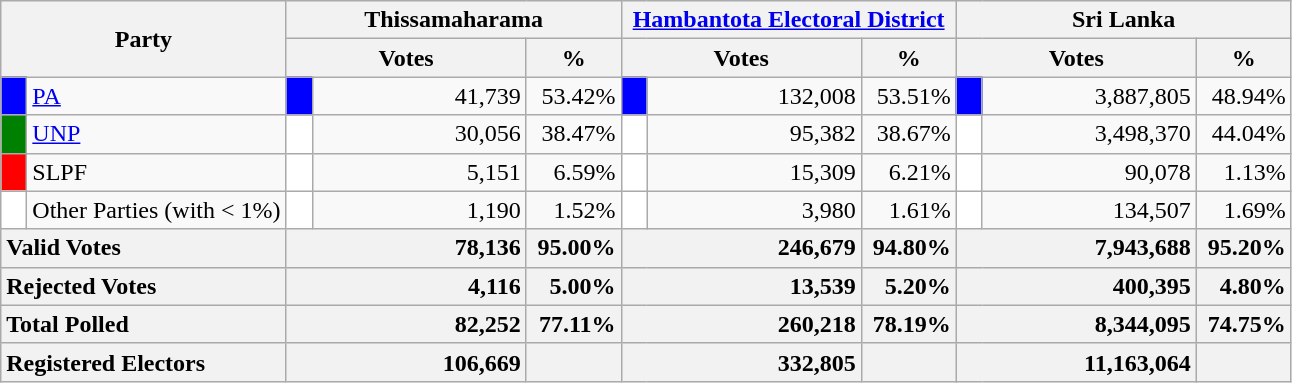<table class="wikitable">
<tr>
<th colspan="2" width="144px"rowspan="2">Party</th>
<th colspan="3" width="216px">Thissamaharama</th>
<th colspan="3" width="216px"><a href='#'>Hambantota Electoral District</a></th>
<th colspan="3" width="216px">Sri Lanka</th>
</tr>
<tr>
<th colspan="2" width="144px">Votes</th>
<th>%</th>
<th colspan="2" width="144px">Votes</th>
<th>%</th>
<th colspan="2" width="144px">Votes</th>
<th>%</th>
</tr>
<tr>
<td style="background-color:blue;" width="10px"></td>
<td style="text-align:left;"><a href='#'>PA</a></td>
<td style="background-color:blue;" width="10px"></td>
<td style="text-align:right;">41,739</td>
<td style="text-align:right;">53.42%</td>
<td style="background-color:blue;" width="10px"></td>
<td style="text-align:right;">132,008</td>
<td style="text-align:right;">53.51%</td>
<td style="background-color:blue;" width="10px"></td>
<td style="text-align:right;">3,887,805</td>
<td style="text-align:right;">48.94%</td>
</tr>
<tr>
<td style="background-color:green;" width="10px"></td>
<td style="text-align:left;"><a href='#'>UNP</a></td>
<td style="background-color:white;" width="10px"></td>
<td style="text-align:right;">30,056</td>
<td style="text-align:right;">38.47%</td>
<td style="background-color:white;" width="10px"></td>
<td style="text-align:right;">95,382</td>
<td style="text-align:right;">38.67%</td>
<td style="background-color:white;" width="10px"></td>
<td style="text-align:right;">3,498,370</td>
<td style="text-align:right;">44.04%</td>
</tr>
<tr>
<td style="background-color:red;" width="10px"></td>
<td style="text-align:left;">SLPF</td>
<td style="background-color:white;" width="10px"></td>
<td style="text-align:right;">5,151</td>
<td style="text-align:right;">6.59%</td>
<td style="background-color:white;" width="10px"></td>
<td style="text-align:right;">15,309</td>
<td style="text-align:right;">6.21%</td>
<td style="background-color:white;" width="10px"></td>
<td style="text-align:right;">90,078</td>
<td style="text-align:right;">1.13%</td>
</tr>
<tr>
<td style="background-color:white;" width="10px"></td>
<td style="text-align:left;">Other Parties (with < 1%)</td>
<td style="background-color:white;" width="10px"></td>
<td style="text-align:right;">1,190</td>
<td style="text-align:right;">1.52%</td>
<td style="background-color:white;" width="10px"></td>
<td style="text-align:right;">3,980</td>
<td style="text-align:right;">1.61%</td>
<td style="background-color:white;" width="10px"></td>
<td style="text-align:right;">134,507</td>
<td style="text-align:right;">1.69%</td>
</tr>
<tr>
<th colspan="2" width="144px"style="text-align:left;">Valid Votes</th>
<th style="text-align:right;"colspan="2" width="144px">78,136</th>
<th style="text-align:right;">95.00%</th>
<th style="text-align:right;"colspan="2" width="144px">246,679</th>
<th style="text-align:right;">94.80%</th>
<th style="text-align:right;"colspan="2" width="144px">7,943,688</th>
<th style="text-align:right;">95.20%</th>
</tr>
<tr>
<th colspan="2" width="144px"style="text-align:left;">Rejected Votes</th>
<th style="text-align:right;"colspan="2" width="144px">4,116</th>
<th style="text-align:right;">5.00%</th>
<th style="text-align:right;"colspan="2" width="144px">13,539</th>
<th style="text-align:right;">5.20%</th>
<th style="text-align:right;"colspan="2" width="144px">400,395</th>
<th style="text-align:right;">4.80%</th>
</tr>
<tr>
<th colspan="2" width="144px"style="text-align:left;">Total Polled</th>
<th style="text-align:right;"colspan="2" width="144px">82,252</th>
<th style="text-align:right;">77.11%</th>
<th style="text-align:right;"colspan="2" width="144px">260,218</th>
<th style="text-align:right;">78.19%</th>
<th style="text-align:right;"colspan="2" width="144px">8,344,095</th>
<th style="text-align:right;">74.75%</th>
</tr>
<tr>
<th colspan="2" width="144px"style="text-align:left;">Registered Electors</th>
<th style="text-align:right;"colspan="2" width="144px">106,669</th>
<th></th>
<th style="text-align:right;"colspan="2" width="144px">332,805</th>
<th></th>
<th style="text-align:right;"colspan="2" width="144px">11,163,064</th>
<th></th>
</tr>
</table>
